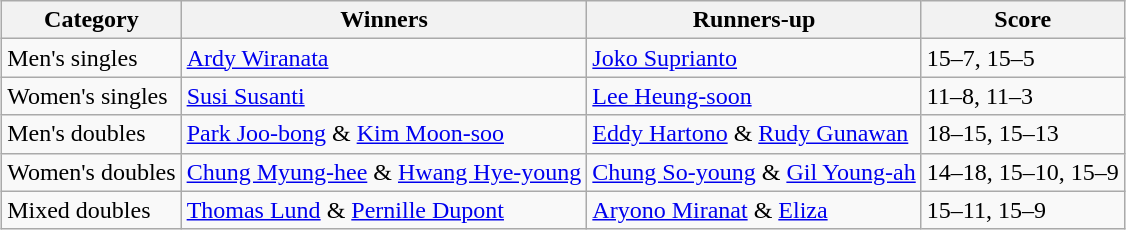<table class=wikitable style="margin:auto;">
<tr>
<th>Category</th>
<th>Winners</th>
<th>Runners-up</th>
<th>Score</th>
</tr>
<tr>
<td>Men's singles</td>
<td> <a href='#'>Ardy Wiranata</a></td>
<td> <a href='#'>Joko Suprianto</a></td>
<td>15–7, 15–5</td>
</tr>
<tr>
<td>Women's singles</td>
<td> <a href='#'>Susi Susanti</a></td>
<td> <a href='#'>Lee Heung-soon</a></td>
<td>11–8, 11–3</td>
</tr>
<tr>
<td>Men's doubles</td>
<td> <a href='#'>Park Joo-bong</a> & <a href='#'>Kim Moon-soo</a></td>
<td> <a href='#'>Eddy Hartono</a> & <a href='#'>Rudy Gunawan</a></td>
<td>18–15, 15–13</td>
</tr>
<tr>
<td>Women's doubles</td>
<td> <a href='#'>Chung Myung-hee</a> & <a href='#'>Hwang Hye-young</a></td>
<td> <a href='#'>Chung So-young</a> & <a href='#'>Gil Young-ah</a></td>
<td>14–18, 15–10, 15–9</td>
</tr>
<tr>
<td>Mixed doubles</td>
<td> <a href='#'>Thomas Lund</a> & <a href='#'>Pernille Dupont</a></td>
<td> <a href='#'>Aryono Miranat</a> & <a href='#'>Eliza</a></td>
<td>15–11, 15–9</td>
</tr>
</table>
